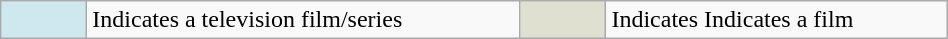<table class="wikitable" style="width:50%">
<tr>
<td align=center style="width:50px;background-color:#CEE8F0;"></td>
<td>Indicates a television film/series</td>
<td align=center style="width:50px;background-color:#E0E0D1;"></td>
<td>Indicates Indicates a film</td>
</tr>
</table>
